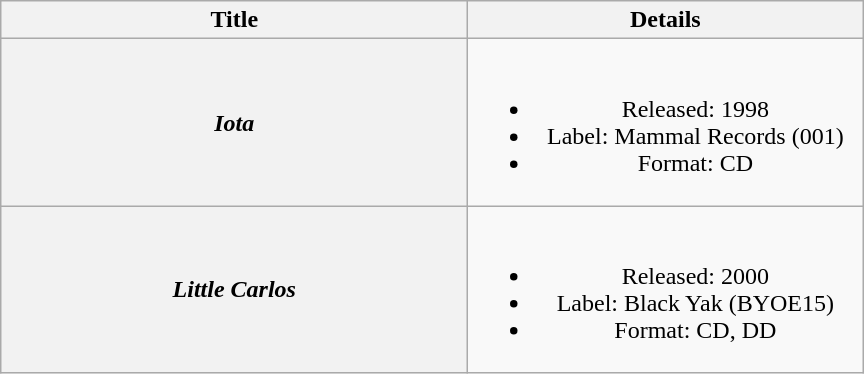<table class="wikitable plainrowheaders" style="text-align:center;" border="1">
<tr>
<th scope="col" style="width:19em;">Title</th>
<th scope="col" style="width:16em;">Details</th>
</tr>
<tr>
<th scope="row"><em>Iota</em></th>
<td><br><ul><li>Released: 1998</li><li>Label: Mammal Records (001)</li><li>Format: CD</li></ul></td>
</tr>
<tr>
<th scope="row"><em>Little Carlos</em></th>
<td><br><ul><li>Released: 2000</li><li>Label: Black Yak (BYOE15)</li><li>Format: CD, DD</li></ul></td>
</tr>
</table>
